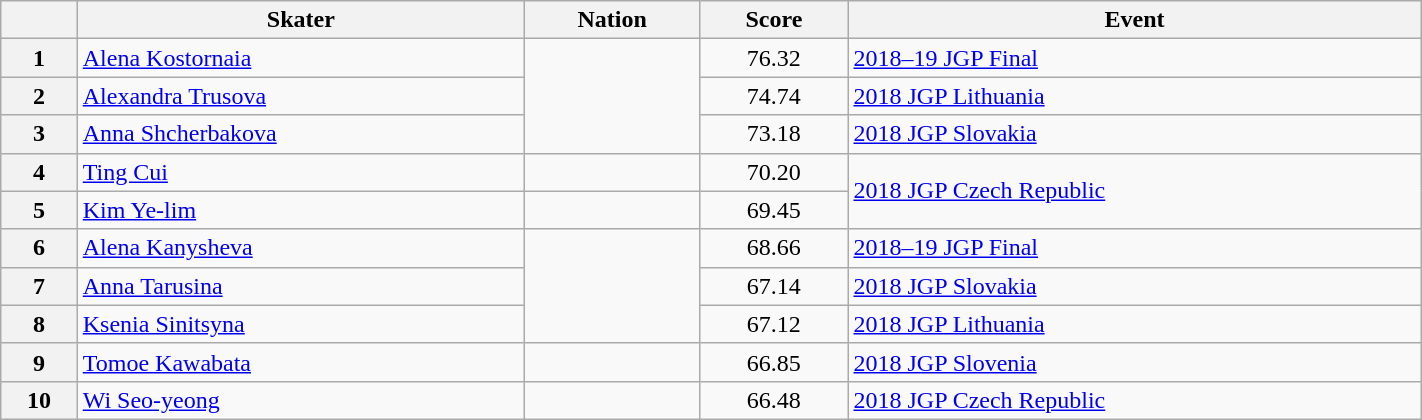<table class="wikitable sortable" style="text-align:left; width:75%">
<tr>
<th scope="col"></th>
<th scope="col">Skater</th>
<th scope="col">Nation</th>
<th scope="col">Score</th>
<th scope="col">Event</th>
</tr>
<tr>
<th scope="row">1</th>
<td><a href='#'>Alena Kostornaia</a></td>
<td rowspan="3"></td>
<td style="text-align:center;">76.32</td>
<td><a href='#'>2018–19 JGP Final</a></td>
</tr>
<tr>
<th scope="row">2</th>
<td><a href='#'>Alexandra Trusova</a></td>
<td style="text-align:center;">74.74</td>
<td><a href='#'>2018 JGP Lithuania</a></td>
</tr>
<tr>
<th scope="row">3</th>
<td><a href='#'>Anna Shcherbakova</a></td>
<td style="text-align:center;">73.18</td>
<td><a href='#'>2018 JGP Slovakia</a></td>
</tr>
<tr>
<th scope="row">4</th>
<td><a href='#'>Ting Cui</a></td>
<td></td>
<td style="text-align:center;">70.20</td>
<td rowspan="2"><a href='#'>2018 JGP Czech Republic</a></td>
</tr>
<tr>
<th scope="row">5</th>
<td><a href='#'>Kim Ye-lim</a></td>
<td></td>
<td style="text-align:center;">69.45</td>
</tr>
<tr>
<th scope="row">6</th>
<td><a href='#'>Alena Kanysheva</a></td>
<td rowspan="3"></td>
<td style="text-align:center;">68.66</td>
<td><a href='#'>2018–19 JGP Final</a></td>
</tr>
<tr>
<th scope="row">7</th>
<td><a href='#'>Anna Tarusina</a></td>
<td style="text-align:center;">67.14</td>
<td><a href='#'>2018 JGP Slovakia</a></td>
</tr>
<tr>
<th scope="row">8</th>
<td><a href='#'>Ksenia Sinitsyna</a></td>
<td style="text-align:center;">67.12</td>
<td><a href='#'>2018 JGP Lithuania</a></td>
</tr>
<tr>
<th scope="row">9</th>
<td><a href='#'>Tomoe Kawabata</a></td>
<td></td>
<td style="text-align:center;">66.85</td>
<td><a href='#'>2018 JGP Slovenia</a></td>
</tr>
<tr>
<th scope="row">10</th>
<td><a href='#'>Wi Seo-yeong</a></td>
<td></td>
<td style="text-align:center;">66.48</td>
<td><a href='#'>2018 JGP Czech Republic</a></td>
</tr>
</table>
